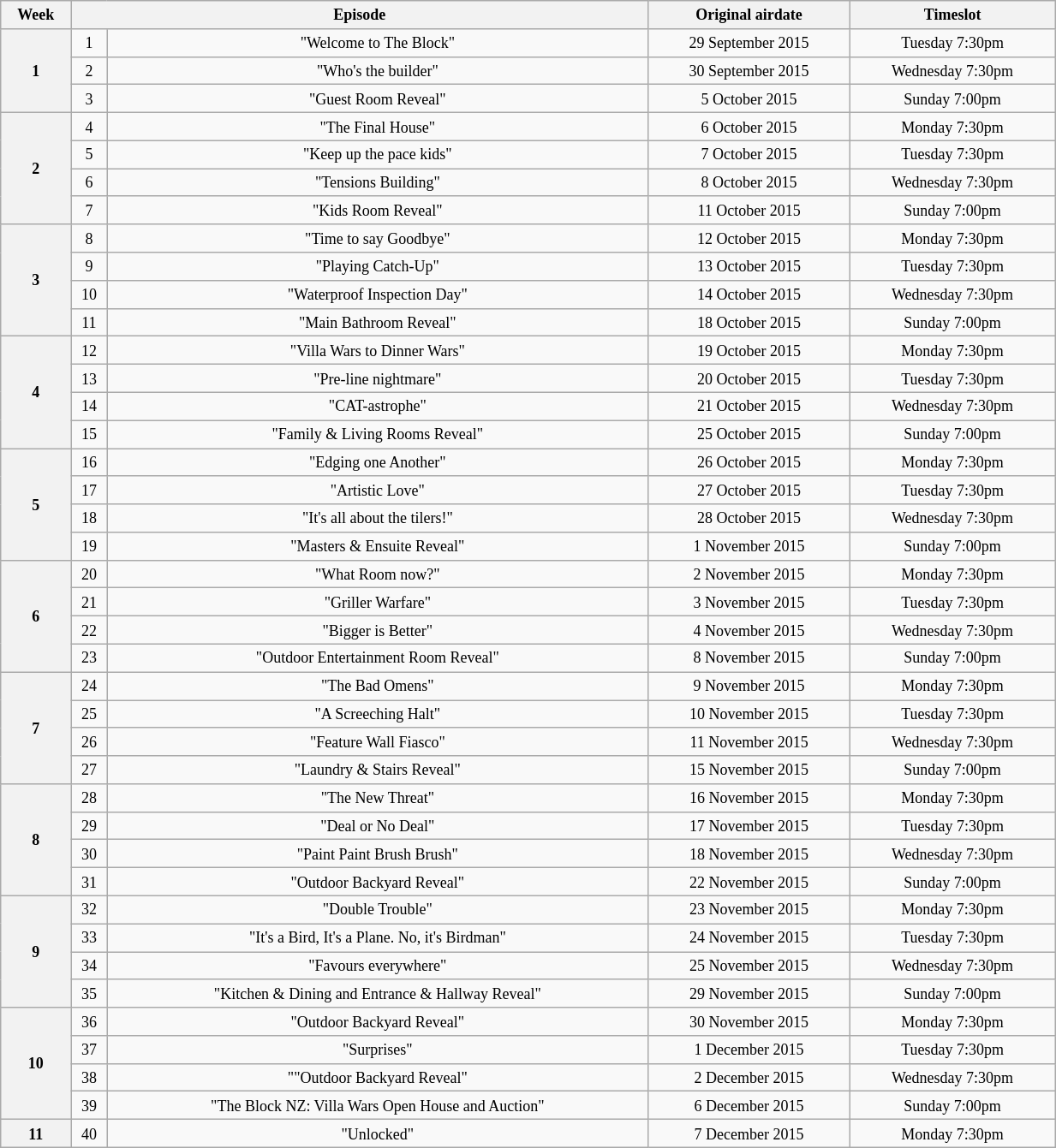<table class="wikitable" style="text-align: center; font-size: 9pt; line-height:16px; width:65%">
<tr>
<th>Week</th>
<th colspan="2">Episode</th>
<th>Original airdate</th>
<th>Timeslot</th>
</tr>
<tr>
<th rowspan="3">1</th>
<td>1</td>
<td scope="row" style="text-align:center">"Welcome to The Block"</td>
<td>29 September 2015</td>
<td>Tuesday 7:30pm</td>
</tr>
<tr>
<td>2</td>
<td scope="row" style="text-align:center">"Who's the builder"</td>
<td>30 September 2015</td>
<td>Wednesday 7:30pm</td>
</tr>
<tr>
<td>3</td>
<td scope="row" style="text-align:center">"Guest Room Reveal"</td>
<td>5 October 2015</td>
<td>Sunday 7:00pm</td>
</tr>
<tr>
<th rowspan="4">2</th>
<td>4</td>
<td scope="row" style="text-align:center">"The Final House"</td>
<td>6 October 2015</td>
<td>Monday 7:30pm</td>
</tr>
<tr>
<td>5</td>
<td scope="row" style="text-align:center">"Keep up the pace kids"</td>
<td>7 October 2015</td>
<td>Tuesday 7:30pm</td>
</tr>
<tr>
<td>6</td>
<td scope="row" style="text-align:center">"Tensions Building"</td>
<td>8 October 2015</td>
<td>Wednesday 7:30pm</td>
</tr>
<tr>
<td>7</td>
<td scope="row" style="text-align:center">"Kids Room Reveal"</td>
<td>11 October 2015</td>
<td>Sunday 7:00pm</td>
</tr>
<tr>
<th rowspan="4">3</th>
<td>8</td>
<td scope="row" style="text-align:center">"Time to say Goodbye"</td>
<td>12 October 2015</td>
<td>Monday 7:30pm</td>
</tr>
<tr>
<td>9</td>
<td scope="row" style="text-align:center">"Playing Catch-Up"</td>
<td>13 October 2015</td>
<td>Tuesday 7:30pm</td>
</tr>
<tr>
<td>10</td>
<td scope="row" style="text-align:center">"Waterproof Inspection Day"</td>
<td>14 October 2015</td>
<td>Wednesday 7:30pm</td>
</tr>
<tr>
<td>11</td>
<td scope="row" style="text-align:center">"Main Bathroom Reveal"</td>
<td>18 October 2015</td>
<td>Sunday 7:00pm</td>
</tr>
<tr>
<th rowspan="4">4</th>
<td>12</td>
<td scope="row" style="text-align:center">"Villa Wars to Dinner Wars"</td>
<td>19 October 2015</td>
<td>Monday 7:30pm</td>
</tr>
<tr>
<td>13</td>
<td scope="row" style="text-align:center">"Pre-line nightmare"</td>
<td>20 October 2015</td>
<td>Tuesday 7:30pm</td>
</tr>
<tr>
<td>14</td>
<td scope="row" style="text-align:center">"CAT-astrophe"</td>
<td>21 October 2015</td>
<td>Wednesday 7:30pm</td>
</tr>
<tr>
<td>15</td>
<td scope="row" style="text-align:center">"Family & Living Rooms Reveal"</td>
<td>25 October 2015</td>
<td>Sunday 7:00pm</td>
</tr>
<tr>
<th rowspan="4">5</th>
<td>16</td>
<td scope="row" style="text-align:center">"Edging one Another"</td>
<td>26 October 2015</td>
<td>Monday 7:30pm</td>
</tr>
<tr>
<td>17</td>
<td scope="row" style="text-align:center">"Artistic Love"</td>
<td>27 October 2015</td>
<td>Tuesday 7:30pm</td>
</tr>
<tr>
<td>18</td>
<td scope="row" style="text-align:center">"It's all about the tilers!"</td>
<td>28 October 2015</td>
<td>Wednesday 7:30pm</td>
</tr>
<tr>
<td>19</td>
<td scope="row" style="text-align:center">"Masters & Ensuite Reveal"</td>
<td>1 November 2015</td>
<td>Sunday 7:00pm</td>
</tr>
<tr>
<th rowspan="4">6</th>
<td>20</td>
<td scope="row" style="text-align:center">"What Room now?"</td>
<td>2 November 2015</td>
<td>Monday 7:30pm</td>
</tr>
<tr>
<td>21</td>
<td scope="row" style="text-align:center">"Griller Warfare"</td>
<td>3 November 2015</td>
<td>Tuesday 7:30pm</td>
</tr>
<tr>
<td>22</td>
<td scope="row" style="text-align:center">"Bigger is Better"</td>
<td>4 November 2015</td>
<td>Wednesday 7:30pm</td>
</tr>
<tr>
<td>23</td>
<td scope="row" style="text-align:center">"Outdoor Entertainment Room Reveal"</td>
<td>8 November 2015</td>
<td>Sunday 7:00pm</td>
</tr>
<tr>
<th rowspan="4">7</th>
<td>24</td>
<td scope="row" style="text-align:center">"The Bad Omens"</td>
<td>9 November 2015</td>
<td>Monday 7:30pm</td>
</tr>
<tr>
<td>25</td>
<td scope="row" style="text-align:center">"A Screeching Halt"</td>
<td>10 November 2015</td>
<td>Tuesday 7:30pm</td>
</tr>
<tr>
<td>26</td>
<td scope="row" style="text-align:center">"Feature Wall Fiasco"</td>
<td>11 November 2015</td>
<td>Wednesday 7:30pm</td>
</tr>
<tr>
<td>27</td>
<td scope="row" style="text-align:center">"Laundry & Stairs Reveal"</td>
<td>15 November 2015</td>
<td>Sunday 7:00pm</td>
</tr>
<tr>
<th rowspan="4">8</th>
<td>28</td>
<td scope="row" style="text-align:center">"The New Threat"</td>
<td>16 November 2015</td>
<td>Monday 7:30pm</td>
</tr>
<tr>
<td>29</td>
<td scope="row" style="text-align:center">"Deal or No Deal"</td>
<td>17 November 2015</td>
<td>Tuesday 7:30pm</td>
</tr>
<tr>
<td>30</td>
<td scope="row" style="text-align:center">"Paint Paint Brush Brush"</td>
<td>18 November 2015</td>
<td>Wednesday 7:30pm</td>
</tr>
<tr>
<td>31</td>
<td scope="row" style="text-align:center">"Outdoor Backyard Reveal"</td>
<td>22 November 2015</td>
<td>Sunday 7:00pm</td>
</tr>
<tr>
<th rowspan="4">9</th>
<td>32</td>
<td scope="row" style="text-align:center">"Double Trouble"</td>
<td>23 November 2015</td>
<td>Monday 7:30pm</td>
</tr>
<tr>
<td>33</td>
<td scope="row" style="text-align:center">"It's a Bird, It's a Plane. No, it's Birdman"</td>
<td>24 November 2015</td>
<td>Tuesday 7:30pm</td>
</tr>
<tr>
<td>34</td>
<td scope="row" style="text-align:center">"Favours everywhere"</td>
<td>25 November 2015</td>
<td>Wednesday 7:30pm</td>
</tr>
<tr>
<td>35</td>
<td scope="row" style="text-align:center">"Kitchen & Dining and Entrance & Hallway Reveal"</td>
<td>29 November 2015</td>
<td>Sunday 7:00pm</td>
</tr>
<tr>
<th rowspan="4">10</th>
<td>36</td>
<td scope="row" style="text-align:center">"Outdoor Backyard Reveal"</td>
<td>30 November 2015</td>
<td>Monday 7:30pm</td>
</tr>
<tr>
<td>37</td>
<td scope="row" style="text-align:center">"Surprises"</td>
<td>1 December 2015</td>
<td>Tuesday 7:30pm</td>
</tr>
<tr>
<td>38</td>
<td scope="row" style="text-align:center">""Outdoor Backyard Reveal"</td>
<td>2 December 2015</td>
<td>Wednesday 7:30pm</td>
</tr>
<tr>
<td>39</td>
<td scope="row" style="text-align:center">"The Block NZ: Villa Wars Open House and Auction"</td>
<td>6 December 2015</td>
<td>Sunday 7:00pm</td>
</tr>
<tr>
<th>11</th>
<td>40</td>
<td scope="row" style="text-align:center">"Unlocked"</td>
<td>7 December 2015</td>
<td>Monday 7:30pm</td>
</tr>
</table>
